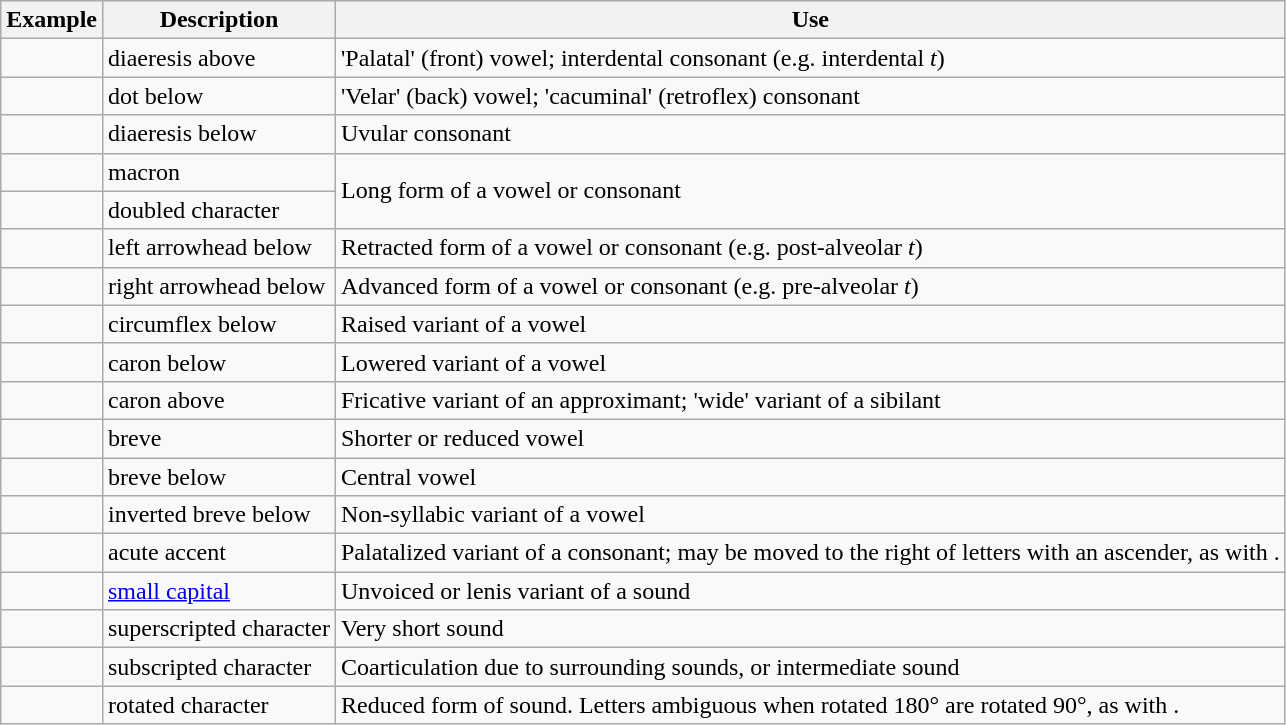<table class="wikitable">
<tr>
<th>Example</th>
<th>Description</th>
<th>Use</th>
</tr>
<tr>
<td><big><em></em></big></td>
<td>diaeresis above</td>
<td>'Palatal' (front) vowel; interdental consonant (e.g. <em></em> interdental <em>t</em>)</td>
</tr>
<tr>
<td><big><em></em></big></td>
<td>dot below</td>
<td>'Velar' (back) vowel; 'cacuminal' (retroflex) consonant</td>
</tr>
<tr>
<td><big><em></em></big></td>
<td>diaeresis below</td>
<td>Uvular consonant</td>
</tr>
<tr>
<td><big><em></em></big></td>
<td>macron</td>
<td rowspan=2>Long form of a vowel or consonant</td>
</tr>
<tr>
<td><big><em></em></big></td>
<td>doubled character</td>
</tr>
<tr>
<td><big><em></em></big></td>
<td>left arrowhead below</td>
<td>Retracted form of a vowel or consonant (e.g. <em></em> post-alveolar <em>t</em>)</td>
</tr>
<tr>
<td><big><em></em></big></td>
<td>right arrowhead below</td>
<td>Advanced form of a vowel or consonant (e.g. <em></em> pre-alveolar <em>t</em>)</td>
</tr>
<tr>
<td><big><em></em></big></td>
<td>circumflex below</td>
<td>Raised variant of a vowel</td>
</tr>
<tr>
<td><big><em></em></big></td>
<td>caron below</td>
<td>Lowered variant of a vowel</td>
</tr>
<tr>
<td><big><em></em></big></td>
<td>caron above</td>
<td>Fricative variant of an approximant; 'wide' variant of a sibilant</td>
</tr>
<tr>
<td><big><em></em></big></td>
<td>breve</td>
<td>Shorter or reduced vowel</td>
</tr>
<tr>
<td><big><em></em></big></td>
<td>breve below</td>
<td>Central vowel</td>
</tr>
<tr>
<td><big><em></em></big></td>
<td>inverted breve below</td>
<td>Non-syllabic variant of a vowel</td>
</tr>
<tr>
<td><big><em></em></big></td>
<td>acute accent</td>
<td>Palatalized variant of a consonant; may be moved to the right of letters with an ascender, as with <em></em>.</td>
</tr>
<tr>
<td><big><em></em></big></td>
<td><a href='#'>small capital</a></td>
<td>Unvoiced or lenis variant of a sound</td>
</tr>
<tr>
<td><big><em></em></big></td>
<td>superscripted character</td>
<td>Very short sound</td>
</tr>
<tr>
<td><big><em></em></big></td>
<td>subscripted character</td>
<td>Coarticulation due to surrounding sounds, or intermediate sound</td>
</tr>
<tr>
<td><big><em></em></big></td>
<td>rotated character</td>
<td>Reduced form of sound. Letters ambiguous when rotated 180° are rotated 90°, as with <em></em>.</td>
</tr>
</table>
